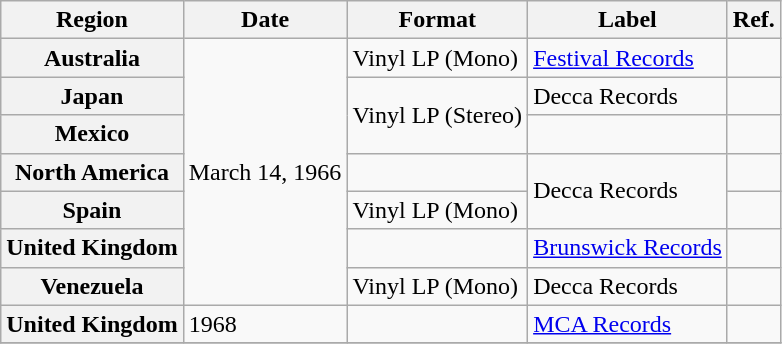<table class="wikitable plainrowheaders">
<tr>
<th scope="col">Region</th>
<th scope="col">Date</th>
<th scope="col">Format</th>
<th scope="col">Label</th>
<th scope="col">Ref.</th>
</tr>
<tr>
<th scope="row">Australia</th>
<td rowspan="7">March 14, 1966</td>
<td>Vinyl LP (Mono)</td>
<td><a href='#'>Festival Records</a></td>
<td></td>
</tr>
<tr>
<th scope="row">Japan</th>
<td rowspan="2">Vinyl LP (Stereo)</td>
<td>Decca Records</td>
<td></td>
</tr>
<tr>
<th scope="row">Mexico</th>
<td></td>
<td></td>
</tr>
<tr>
<th scope="row">North America</th>
<td></td>
<td rowspan="2">Decca Records</td>
<td></td>
</tr>
<tr>
<th scope="row">Spain</th>
<td>Vinyl LP (Mono)</td>
<td></td>
</tr>
<tr>
<th scope="row">United Kingdom</th>
<td></td>
<td><a href='#'>Brunswick Records</a></td>
<td></td>
</tr>
<tr>
<th scope="row">Venezuela</th>
<td>Vinyl LP (Mono)</td>
<td>Decca Records</td>
<td></td>
</tr>
<tr>
<th scope="row">United Kingdom</th>
<td>1968</td>
<td></td>
<td><a href='#'>MCA Records</a></td>
<td></td>
</tr>
<tr>
</tr>
</table>
